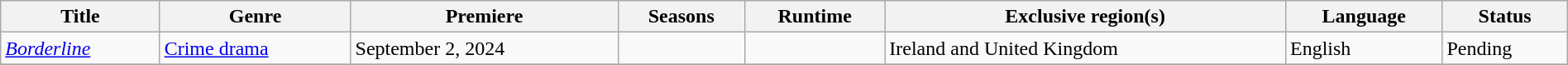<table class="wikitable sortable" style="width:100%;">
<tr>
<th>Title</th>
<th>Genre</th>
<th>Premiere</th>
<th>Seasons</th>
<th>Runtime</th>
<th>Exclusive region(s)</th>
<th>Language</th>
<th>Status</th>
</tr>
<tr>
<td><em><a href='#'>Borderline</a></em></td>
<td><a href='#'>Crime drama</a></td>
<td>September 2, 2024</td>
<td></td>
<td></td>
<td>Ireland and United Kingdom</td>
<td>English</td>
<td>Pending</td>
</tr>
<tr>
</tr>
</table>
